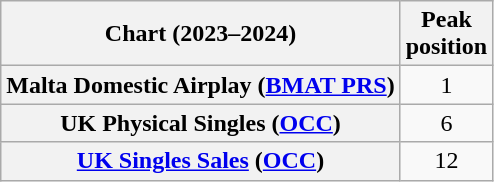<table class="wikitable sortable plainrowheaders" style="text-align:center">
<tr>
<th scope="col">Chart (2023–2024)</th>
<th scope="col">Peak<br>position</th>
</tr>
<tr>
<th scope="row">Malta Domestic Airplay (<a href='#'>BMAT PRS</a>)</th>
<td>1</td>
</tr>
<tr>
<th scope="row">UK Physical Singles (<a href='#'>OCC</a>)</th>
<td>6</td>
</tr>
<tr>
<th scope="row"><a href='#'>UK Singles Sales</a> (<a href='#'>OCC</a>)</th>
<td>12</td>
</tr>
</table>
